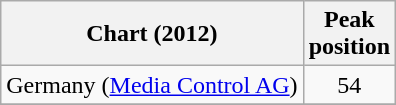<table class="wikitable sortable">
<tr>
<th scope="col">Chart (2012)</th>
<th scope="col">Peak<br>position</th>
</tr>
<tr>
<td>Germany (<a href='#'>Media Control AG</a>)</td>
<td align="center">54</td>
</tr>
<tr>
</tr>
</table>
